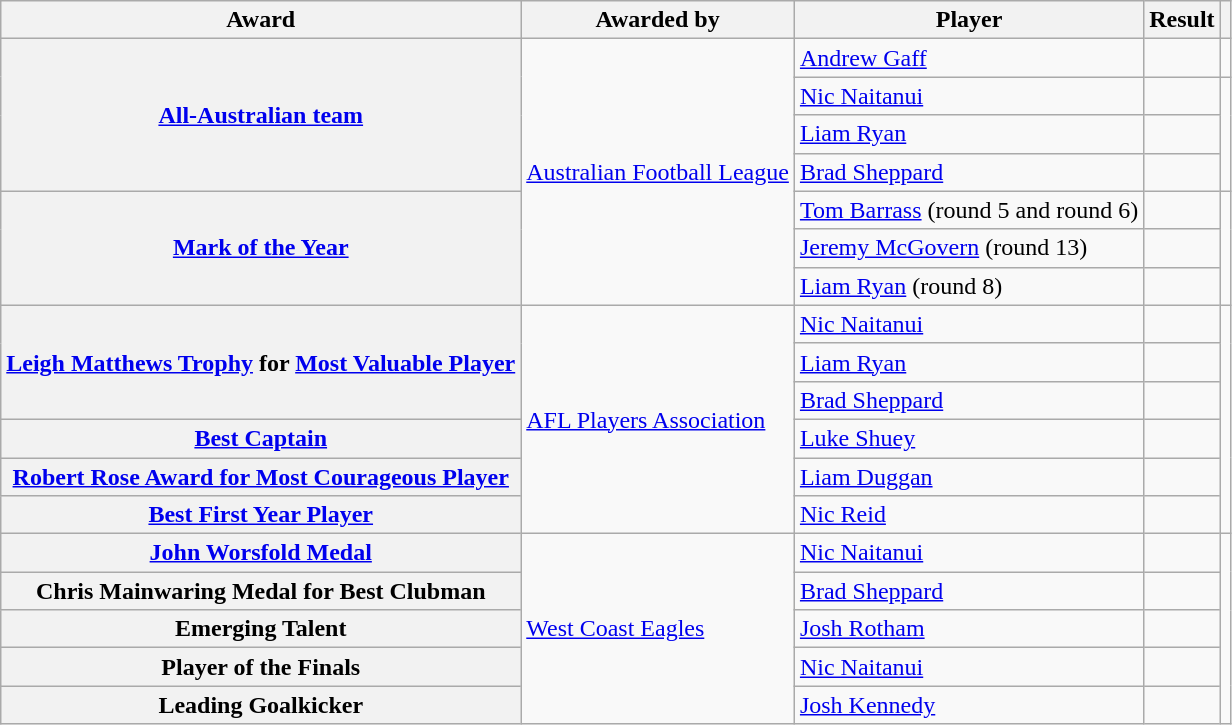<table class="wikitable plainrowheaders sortable">
<tr>
<th scope="col">Award</th>
<th scope="col">Awarded by</th>
<th scope="col">Player</th>
<th scope="col">Result</th>
<th class="unsortable"></th>
</tr>
<tr>
<th scope="row" rowspan=4><a href='#'>All-Australian team</a></th>
<td rowspan=7><a href='#'>Australian Football League</a></td>
<td><a href='#'>Andrew Gaff</a></td>
<td></td>
<td></td>
</tr>
<tr>
<td><a href='#'>Nic Naitanui</a></td>
<td></td>
<td rowspan=3></td>
</tr>
<tr>
<td><a href='#'>Liam Ryan</a></td>
<td></td>
</tr>
<tr>
<td><a href='#'>Brad Sheppard</a></td>
<td></td>
</tr>
<tr>
<th scope="row" rowspan=3><a href='#'>Mark of the Year</a></th>
<td><a href='#'>Tom Barrass</a> (round 5 and round 6)</td>
<td></td>
<td rowspan=3></td>
</tr>
<tr>
<td><a href='#'>Jeremy McGovern</a> (round 13)</td>
<td></td>
</tr>
<tr>
<td><a href='#'>Liam Ryan</a> (round 8)</td>
<td></td>
</tr>
<tr>
<th scope="row" rowspan=3><a href='#'>Leigh Matthews Trophy</a> for <a href='#'>Most Valuable Player</a></th>
<td rowspan=6><a href='#'>AFL Players Association</a></td>
<td><a href='#'>Nic Naitanui</a></td>
<td></td>
<td rowspan=6></td>
</tr>
<tr>
<td><a href='#'>Liam Ryan</a></td>
<td></td>
</tr>
<tr>
<td><a href='#'>Brad Sheppard</a></td>
<td></td>
</tr>
<tr>
<th scope="row"><a href='#'>Best Captain</a></th>
<td><a href='#'>Luke Shuey</a></td>
<td></td>
</tr>
<tr>
<th scope="row"><a href='#'>Robert Rose Award for Most Courageous Player</a></th>
<td><a href='#'>Liam Duggan</a></td>
<td></td>
</tr>
<tr>
<th scope="row"><a href='#'>Best First Year Player</a></th>
<td><a href='#'>Nic Reid</a></td>
<td></td>
</tr>
<tr>
<th scope="row"><a href='#'>John Worsfold Medal</a></th>
<td rowspan="5"><a href='#'>West Coast Eagles</a></td>
<td><a href='#'>Nic Naitanui</a></td>
<td></td>
<td rowspan="5"></td>
</tr>
<tr>
<th scope="row">Chris Mainwaring Medal for Best Clubman</th>
<td><a href='#'>Brad Sheppard</a></td>
<td></td>
</tr>
<tr>
<th scope="row">Emerging Talent</th>
<td><a href='#'>Josh Rotham</a></td>
<td></td>
</tr>
<tr>
<th scope="row">Player of the Finals</th>
<td><a href='#'>Nic Naitanui</a></td>
<td></td>
</tr>
<tr>
<th scope="row">Leading Goalkicker</th>
<td><a href='#'>Josh Kennedy</a></td>
<td></td>
</tr>
</table>
